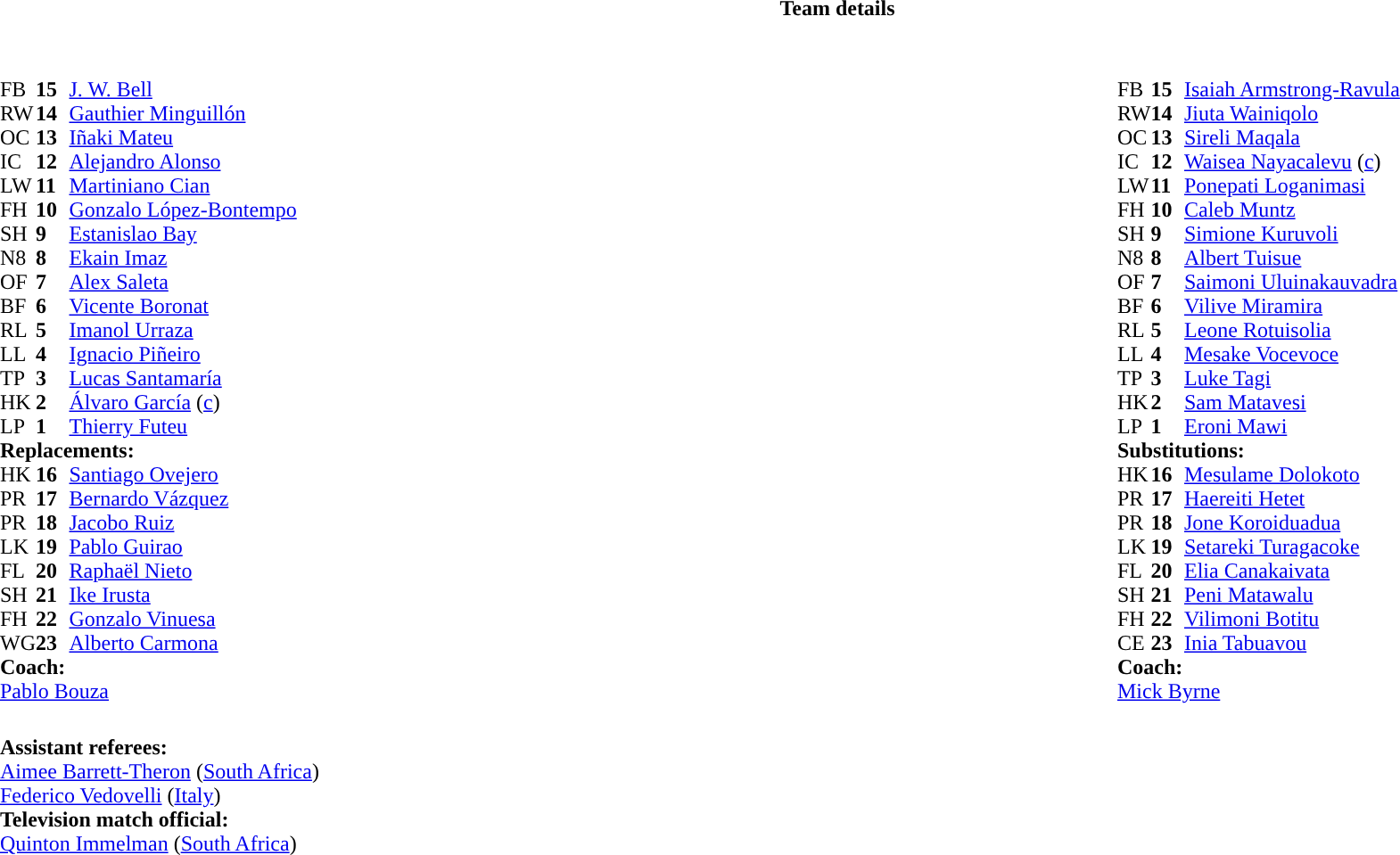<table border="0" style="width:100%;" class="collapsible collapsed">
<tr>
<th>Team details</th>
</tr>
<tr>
<td><br><table style="width:100%">
<tr>
<td style="vertical-align:top;width:50%"><br><table cellspacing="0" cellpadding="0">
<tr>
<th width="25"></th>
<th width="25"></th>
</tr>
<tr>
<td>FB</td>
<td><strong>15</strong></td>
<td><a href='#'>J. W. Bell</a></td>
<td></td>
</tr>
<tr>
<td>RW</td>
<td><strong>14</strong></td>
<td><a href='#'>Gauthier Minguillón</a></td>
<td></td>
<td></td>
</tr>
<tr>
<td>OC</td>
<td><strong>13</strong></td>
<td><a href='#'>Iñaki Mateu</a></td>
<td></td>
<td></td>
</tr>
<tr>
<td>IC</td>
<td><strong>12</strong></td>
<td><a href='#'>Alejandro Alonso</a></td>
</tr>
<tr>
<td>LW</td>
<td><strong>11</strong></td>
<td><a href='#'>Martiniano Cian</a></td>
</tr>
<tr>
<td>FH</td>
<td><strong>10</strong></td>
<td><a href='#'>Gonzalo López-Bontempo</a></td>
</tr>
<tr>
<td>SH</td>
<td><strong>9</strong></td>
<td><a href='#'>Estanislao Bay</a></td>
</tr>
<tr>
<td>N8</td>
<td><strong>8</strong></td>
<td><a href='#'>Ekain Imaz</a></td>
<td></td>
</tr>
<tr>
<td>OF</td>
<td><strong>7</strong></td>
<td><a href='#'>Alex Saleta</a></td>
</tr>
<tr>
<td>BF</td>
<td><strong>6</strong></td>
<td><a href='#'>Vicente Boronat</a></td>
<td></td>
<td></td>
</tr>
<tr>
<td>RL</td>
<td><strong>5</strong></td>
<td><a href='#'>Imanol Urraza</a></td>
<td></td>
<td></td>
</tr>
<tr>
<td>LL</td>
<td><strong>4</strong></td>
<td><a href='#'>Ignacio Piñeiro</a></td>
</tr>
<tr>
<td>TP</td>
<td><strong>3</strong></td>
<td><a href='#'>Lucas Santamaría</a></td>
<td></td>
<td></td>
</tr>
<tr>
<td>HK</td>
<td><strong>2</strong></td>
<td><a href='#'>Álvaro García</a> (<a href='#'>c</a>)</td>
<td></td>
<td></td>
</tr>
<tr>
<td>LP</td>
<td><strong>1</strong></td>
<td><a href='#'>Thierry Futeu</a></td>
<td></td>
<td></td>
</tr>
<tr>
<td colspan=3><strong>Replacements:</strong></td>
</tr>
<tr>
<td>HK</td>
<td><strong>16</strong></td>
<td><a href='#'>Santiago Ovejero</a></td>
<td></td>
<td></td>
</tr>
<tr>
<td>PR</td>
<td><strong>17</strong></td>
<td><a href='#'>Bernardo Vázquez</a></td>
<td></td>
<td></td>
</tr>
<tr>
<td>PR</td>
<td><strong>18</strong></td>
<td><a href='#'>Jacobo Ruiz</a></td>
<td></td>
<td></td>
</tr>
<tr>
<td>LK</td>
<td><strong>19</strong></td>
<td><a href='#'>Pablo Guirao</a></td>
<td></td>
<td></td>
</tr>
<tr>
<td>FL</td>
<td><strong>20</strong></td>
<td><a href='#'>Raphaël Nieto</a></td>
<td></td>
<td></td>
</tr>
<tr>
<td>SH</td>
<td><strong>21</strong></td>
<td><a href='#'>Ike Irusta</a></td>
</tr>
<tr>
<td>FH</td>
<td><strong>22</strong></td>
<td><a href='#'>Gonzalo Vinuesa</a></td>
<td></td>
<td></td>
</tr>
<tr>
<td>WG</td>
<td><strong>23</strong></td>
<td><a href='#'>Alberto Carmona</a></td>
<td></td>
<td></td>
</tr>
<tr>
<td colspan=3><strong>Coach:</strong></td>
</tr>
<tr>
<td colspan="4"> <a href='#'>Pablo Bouza</a></td>
</tr>
</table>
</td>
<td style="vertical-align:top"></td>
<td style="vertical-align:top;width:50%"><br><table cellspacing="0" cellpadding="0" style="margin:auto">
<tr>
<th width="25"></th>
<th width="25"></th>
</tr>
<tr>
<td>FB</td>
<td><strong>15</strong></td>
<td><a href='#'>Isaiah Armstrong-Ravula</a></td>
<td></td>
<td></td>
</tr>
<tr>
<td>RW</td>
<td><strong>14</strong></td>
<td><a href='#'>Jiuta Wainiqolo</a></td>
</tr>
<tr>
<td>OC</td>
<td><strong>13</strong></td>
<td><a href='#'>Sireli Maqala</a></td>
<td></td>
<td></td>
</tr>
<tr>
<td>IC</td>
<td><strong>12</strong></td>
<td><a href='#'>Waisea Nayacalevu</a> (<a href='#'>c</a>)</td>
</tr>
<tr>
<td>LW</td>
<td><strong>11</strong></td>
<td><a href='#'>Ponepati Loganimasi</a></td>
</tr>
<tr>
<td>FH</td>
<td><strong>10</strong></td>
<td><a href='#'>Caleb Muntz</a></td>
</tr>
<tr>
<td>SH</td>
<td><strong>9</strong></td>
<td><a href='#'>Simione Kuruvoli</a></td>
<td></td>
<td></td>
</tr>
<tr>
<td>N8</td>
<td><strong>8</strong></td>
<td><a href='#'>Albert Tuisue</a></td>
<td></td>
<td></td>
</tr>
<tr>
<td>OF</td>
<td><strong>7</strong></td>
<td><a href='#'>Saimoni Uluinakauvadra</a></td>
</tr>
<tr>
<td>BF</td>
<td><strong>6</strong></td>
<td><a href='#'>Vilive Miramira</a></td>
</tr>
<tr>
<td>RL</td>
<td><strong>5</strong></td>
<td><a href='#'>Leone Rotuisolia</a></td>
<td></td>
<td></td>
</tr>
<tr>
<td>LL</td>
<td><strong>4</strong></td>
<td><a href='#'>Mesake Vocevoce</a></td>
</tr>
<tr>
<td>TP</td>
<td><strong>3</strong></td>
<td><a href='#'>Luke Tagi</a></td>
<td></td>
<td></td>
</tr>
<tr>
<td>HK</td>
<td><strong>2</strong></td>
<td><a href='#'>Sam Matavesi</a></td>
<td></td>
<td></td>
</tr>
<tr>
<td>LP</td>
<td><strong>1</strong></td>
<td><a href='#'>Eroni Mawi</a></td>
<td></td>
<td></td>
</tr>
<tr>
<td colspan=3><strong>Substitutions:</strong></td>
</tr>
<tr>
<td>HK</td>
<td><strong>16</strong></td>
<td><a href='#'>Mesulame Dolokoto</a></td>
<td></td>
<td></td>
</tr>
<tr>
<td>PR</td>
<td><strong>17</strong></td>
<td><a href='#'>Haereiti Hetet</a></td>
<td></td>
<td></td>
</tr>
<tr>
<td>PR</td>
<td><strong>18</strong></td>
<td><a href='#'>Jone Koroiduadua</a></td>
<td></td>
<td></td>
</tr>
<tr>
<td>LK</td>
<td><strong>19</strong></td>
<td><a href='#'>Setareki Turagacoke</a></td>
<td></td>
<td></td>
</tr>
<tr>
<td>FL</td>
<td><strong>20</strong></td>
<td><a href='#'>Elia Canakaivata</a></td>
<td></td>
<td></td>
</tr>
<tr>
<td>SH</td>
<td><strong>21</strong></td>
<td><a href='#'>Peni Matawalu</a></td>
<td></td>
<td></td>
</tr>
<tr>
<td>FH</td>
<td><strong>22</strong></td>
<td><a href='#'>Vilimoni Botitu</a></td>
<td></td>
<td></td>
</tr>
<tr>
<td>CE</td>
<td><strong>23</strong></td>
<td><a href='#'>Inia Tabuavou</a></td>
<td></td>
<td></td>
</tr>
<tr>
<td colspan=3><strong>Coach:</strong></td>
</tr>
<tr>
<td colspan="4"> <a href='#'>Mick Byrne</a></td>
</tr>
</table>
</td>
</tr>
</table>
<table style="width:100%">
<tr>
<td><br>
<strong>Assistant referees:</strong>
<br><a href='#'>Aimee Barrett-Theron</a> (<a href='#'>South Africa</a>)
<br><a href='#'>Federico Vedovelli</a> (<a href='#'>Italy</a>)
<br><strong>Television match official:</strong>
<br><a href='#'>Quinton Immelman</a> (<a href='#'>South Africa</a>)</td>
</tr>
</table>
</td>
</tr>
</table>
